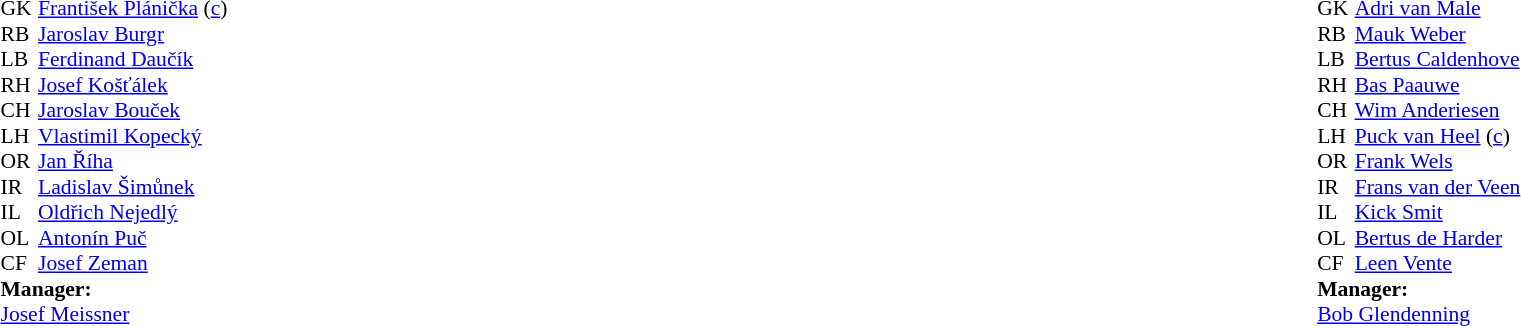<table width="100%">
<tr>
<td valign="top" width="50%"><br><table style="font-size: 90%" cellspacing="0" cellpadding="0">
<tr>
<th width="25"></th>
</tr>
<tr>
<td>GK</td>
<td><a href='#'>František Plánička</a> (<a href='#'>c</a>)</td>
</tr>
<tr>
<td>RB</td>
<td><a href='#'>Jaroslav Burgr</a></td>
</tr>
<tr>
<td>LB</td>
<td><a href='#'>Ferdinand Daučík</a></td>
</tr>
<tr>
<td>RH</td>
<td><a href='#'>Josef Košťálek</a></td>
</tr>
<tr>
<td>CH</td>
<td><a href='#'>Jaroslav Bouček</a></td>
</tr>
<tr>
<td>LH</td>
<td><a href='#'>Vlastimil Kopecký</a></td>
</tr>
<tr>
<td>OR</td>
<td><a href='#'>Jan Říha</a></td>
</tr>
<tr>
<td>IR</td>
<td><a href='#'>Ladislav Šimůnek</a></td>
</tr>
<tr>
<td>IL</td>
<td><a href='#'>Oldřich Nejedlý</a></td>
</tr>
<tr>
<td>OL</td>
<td><a href='#'>Antonín Puč</a></td>
</tr>
<tr>
<td>CF</td>
<td><a href='#'>Josef Zeman</a></td>
</tr>
<tr>
<td colspan="4"><strong>Manager:</strong></td>
</tr>
<tr>
<td colspan="4"><a href='#'>Josef Meissner</a></td>
</tr>
</table>
</td>
<td valign="top"></td>
<td valign="top" width="50%"><br><table style="font-size: 90%" cellspacing="0" cellpadding="0" align=center>
<tr>
<th width="25"></th>
</tr>
<tr>
<td>GK</td>
<td><a href='#'>Adri van Male</a></td>
</tr>
<tr>
<td>RB</td>
<td><a href='#'>Mauk Weber</a></td>
</tr>
<tr>
<td>LB</td>
<td><a href='#'>Bertus Caldenhove</a></td>
</tr>
<tr>
<td>RH</td>
<td><a href='#'>Bas Paauwe</a></td>
</tr>
<tr>
<td>CH</td>
<td><a href='#'>Wim Anderiesen</a></td>
</tr>
<tr>
<td>LH</td>
<td><a href='#'>Puck van Heel</a> (<a href='#'>c</a>)</td>
</tr>
<tr>
<td>OR</td>
<td><a href='#'>Frank Wels</a></td>
</tr>
<tr>
<td>IR</td>
<td><a href='#'>Frans van der Veen</a></td>
</tr>
<tr>
<td>IL</td>
<td><a href='#'>Kick Smit</a></td>
</tr>
<tr>
<td>OL</td>
<td><a href='#'>Bertus de Harder</a></td>
</tr>
<tr>
<td>CF</td>
<td><a href='#'>Leen Vente</a></td>
</tr>
<tr>
<td colspan="4"><strong>Manager:</strong></td>
</tr>
<tr>
<td colspan="4"><a href='#'>Bob Glendenning</a></td>
</tr>
</table>
</td>
</tr>
</table>
